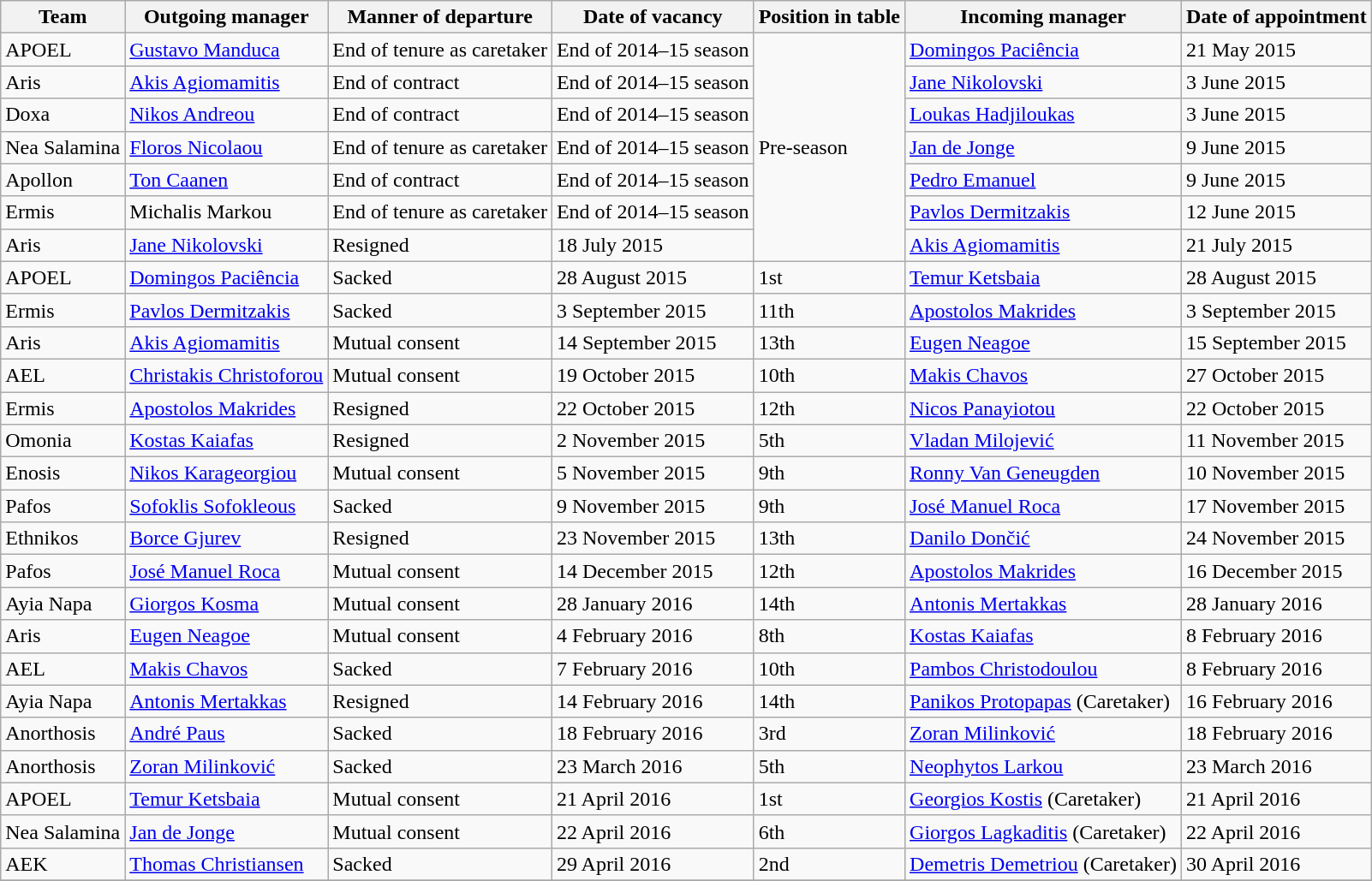<table class="wikitable">
<tr>
<th>Team</th>
<th>Outgoing manager</th>
<th>Manner of departure</th>
<th>Date of vacancy</th>
<th>Position in table</th>
<th>Incoming manager</th>
<th>Date of appointment</th>
</tr>
<tr>
<td>APOEL</td>
<td> <a href='#'>Gustavo Manduca</a></td>
<td>End of tenure as caretaker</td>
<td>End of 2014–15 season</td>
<td rowspan="7">Pre-season</td>
<td> <a href='#'>Domingos Paciência</a></td>
<td>21 May 2015</td>
</tr>
<tr>
<td>Aris</td>
<td> <a href='#'>Akis Agiomamitis</a></td>
<td>End of contract</td>
<td>End of 2014–15 season</td>
<td> <a href='#'>Jane Nikolovski</a></td>
<td>3 June 2015</td>
</tr>
<tr>
<td>Doxa</td>
<td> <a href='#'>Nikos Andreou</a></td>
<td>End of contract</td>
<td>End of 2014–15 season</td>
<td> <a href='#'>Loukas Hadjiloukas</a></td>
<td>3 June 2015</td>
</tr>
<tr>
<td>Nea Salamina</td>
<td> <a href='#'>Floros Nicolaou</a></td>
<td>End of tenure as caretaker</td>
<td>End of 2014–15 season</td>
<td> <a href='#'>Jan de Jonge</a></td>
<td>9 June 2015</td>
</tr>
<tr>
<td>Apollon</td>
<td> <a href='#'>Ton Caanen</a></td>
<td>End of contract</td>
<td>End of 2014–15 season</td>
<td> <a href='#'>Pedro Emanuel</a></td>
<td>9 June 2015</td>
</tr>
<tr>
<td>Ermis</td>
<td> Michalis Markou</td>
<td>End of tenure as caretaker</td>
<td>End of 2014–15 season</td>
<td> <a href='#'>Pavlos Dermitzakis</a></td>
<td>12 June 2015</td>
</tr>
<tr>
<td>Aris</td>
<td> <a href='#'>Jane Nikolovski</a></td>
<td>Resigned</td>
<td>18 July 2015</td>
<td> <a href='#'>Akis Agiomamitis</a></td>
<td>21 July 2015</td>
</tr>
<tr>
<td>APOEL</td>
<td> <a href='#'>Domingos Paciência</a></td>
<td>Sacked</td>
<td>28 August 2015</td>
<td>1st</td>
<td> <a href='#'>Temur Ketsbaia</a></td>
<td>28 August 2015</td>
</tr>
<tr>
<td>Ermis</td>
<td> <a href='#'>Pavlos Dermitzakis</a></td>
<td>Sacked</td>
<td>3 September 2015</td>
<td>11th</td>
<td> <a href='#'>Apostolos Makrides</a></td>
<td>3 September 2015</td>
</tr>
<tr>
<td>Aris</td>
<td> <a href='#'>Akis Agiomamitis</a></td>
<td>Mutual consent</td>
<td>14 September 2015</td>
<td>13th</td>
<td> <a href='#'>Eugen Neagoe</a></td>
<td>15 September 2015</td>
</tr>
<tr>
<td>AEL</td>
<td> <a href='#'>Christakis Christoforou</a></td>
<td>Mutual consent</td>
<td>19 October 2015</td>
<td>10th</td>
<td> <a href='#'>Makis Chavos</a></td>
<td>27 October 2015</td>
</tr>
<tr>
<td>Ermis</td>
<td> <a href='#'>Apostolos Makrides</a></td>
<td>Resigned</td>
<td>22 October 2015</td>
<td>12th</td>
<td> <a href='#'>Nicos Panayiotou</a></td>
<td>22 October 2015</td>
</tr>
<tr>
<td>Omonia</td>
<td> <a href='#'>Kostas Kaiafas</a></td>
<td>Resigned</td>
<td>2 November 2015</td>
<td>5th</td>
<td> <a href='#'>Vladan Milojević</a></td>
<td>11 November 2015</td>
</tr>
<tr>
<td>Enosis</td>
<td> <a href='#'>Nikos Karageorgiou</a></td>
<td>Mutual consent</td>
<td>5 November 2015</td>
<td>9th</td>
<td> <a href='#'>Ronny Van Geneugden</a></td>
<td>10 November 2015</td>
</tr>
<tr>
<td>Pafos</td>
<td> <a href='#'>Sofoklis Sofokleous</a></td>
<td>Sacked</td>
<td>9 November 2015</td>
<td>9th</td>
<td> <a href='#'>José Manuel Roca</a></td>
<td>17 November 2015</td>
</tr>
<tr>
<td>Ethnikos</td>
<td> <a href='#'>Borce Gjurev</a></td>
<td>Resigned</td>
<td>23 November 2015</td>
<td>13th</td>
<td> <a href='#'>Danilo Dončić</a></td>
<td>24 November 2015</td>
</tr>
<tr>
<td>Pafos</td>
<td> <a href='#'>José Manuel Roca</a></td>
<td>Mutual consent</td>
<td>14 December 2015</td>
<td>12th</td>
<td> <a href='#'>Apostolos Makrides</a></td>
<td>16 December 2015</td>
</tr>
<tr>
<td>Ayia Napa</td>
<td> <a href='#'>Giorgos Kosma</a></td>
<td>Mutual consent</td>
<td>28 January 2016</td>
<td>14th</td>
<td> <a href='#'>Antonis Mertakkas</a></td>
<td>28 January 2016</td>
</tr>
<tr>
<td>Aris</td>
<td> <a href='#'>Eugen Neagoe</a></td>
<td>Mutual consent</td>
<td>4 February 2016</td>
<td>8th</td>
<td> <a href='#'>Kostas Kaiafas</a></td>
<td>8 February 2016</td>
</tr>
<tr>
<td>AEL</td>
<td> <a href='#'>Makis Chavos</a></td>
<td>Sacked</td>
<td>7 February 2016</td>
<td>10th</td>
<td> <a href='#'>Pambos Christodoulou</a></td>
<td>8 February 2016</td>
</tr>
<tr>
<td>Ayia Napa</td>
<td> <a href='#'>Antonis Mertakkas</a></td>
<td>Resigned</td>
<td>14 February 2016</td>
<td>14th</td>
<td> <a href='#'>Panikos Protopapas</a> (Caretaker)</td>
<td>16 February 2016</td>
</tr>
<tr>
<td>Anorthosis</td>
<td> <a href='#'>André Paus</a></td>
<td>Sacked</td>
<td>18 February 2016</td>
<td>3rd</td>
<td> <a href='#'>Zoran Milinković</a></td>
<td>18 February 2016</td>
</tr>
<tr>
<td>Anorthosis</td>
<td> <a href='#'>Zoran Milinković</a></td>
<td>Sacked</td>
<td>23 March 2016</td>
<td>5th</td>
<td> <a href='#'>Neophytos Larkou</a></td>
<td>23 March 2016</td>
</tr>
<tr>
<td>APOEL</td>
<td> <a href='#'>Temur Ketsbaia</a></td>
<td>Mutual consent</td>
<td>21 April 2016</td>
<td>1st</td>
<td> <a href='#'>Georgios Kostis</a> (Caretaker)</td>
<td>21 April 2016</td>
</tr>
<tr>
<td>Nea Salamina</td>
<td> <a href='#'>Jan de Jonge</a></td>
<td>Mutual consent</td>
<td>22 April 2016</td>
<td>6th</td>
<td> <a href='#'>Giorgos Lagkaditis</a> (Caretaker)</td>
<td>22 April 2016</td>
</tr>
<tr>
<td>AEK</td>
<td> <a href='#'>Thomas Christiansen</a></td>
<td>Sacked</td>
<td>29 April 2016</td>
<td>2nd</td>
<td> <a href='#'>Demetris Demetriou</a> (Caretaker)</td>
<td>30 April 2016</td>
</tr>
<tr>
</tr>
</table>
